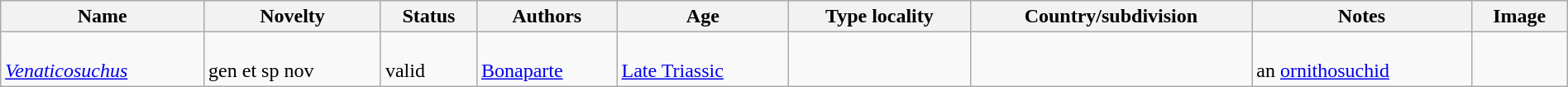<table class="wikitable sortable" align="center" width="100%">
<tr>
<th>Name</th>
<th>Novelty</th>
<th>Status</th>
<th>Authors</th>
<th>Age</th>
<th>Type locality</th>
<th>Country/subdivision</th>
<th>Notes</th>
<th>Image</th>
</tr>
<tr>
<td><br><em><a href='#'>Venaticosuchus</a></em></td>
<td><br>gen et sp nov</td>
<td><br>valid</td>
<td><br><a href='#'>Bonaparte</a></td>
<td><br><a href='#'>Late Triassic</a></td>
<td></td>
<td><br></td>
<td><br>an <a href='#'>ornithosuchid</a></td>
<td><br></td>
</tr>
</table>
